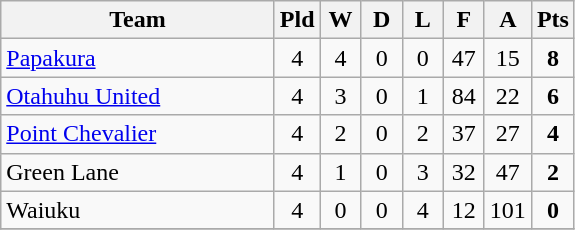<table class="wikitable" style="text-align:center;">
<tr>
<th width=175>Team</th>
<th width=20 abbr="Played">Pld</th>
<th width=20 abbr="Won">W</th>
<th width=20 abbr="Drawn">D</th>
<th width=20 abbr="Lost">L</th>
<th width=20 abbr="For">F</th>
<th width=20 abbr="Against">A</th>
<th width=20 abbr="Points">Pts</th>
</tr>
<tr>
<td style="text-align:left;"><a href='#'>Papakura</a></td>
<td>4</td>
<td>4</td>
<td>0</td>
<td>0</td>
<td>47</td>
<td>15</td>
<td><strong>8</strong></td>
</tr>
<tr>
<td style="text-align:left;"><a href='#'>Otahuhu United</a></td>
<td>4</td>
<td>3</td>
<td>0</td>
<td>1</td>
<td>84</td>
<td>22</td>
<td><strong>6</strong></td>
</tr>
<tr>
<td style="text-align:left;"><a href='#'>Point Chevalier</a></td>
<td>4</td>
<td>2</td>
<td>0</td>
<td>2</td>
<td>37</td>
<td>27</td>
<td><strong>4</strong></td>
</tr>
<tr>
<td style="text-align:left;">Green Lane</td>
<td>4</td>
<td>1</td>
<td>0</td>
<td>3</td>
<td>32</td>
<td>47</td>
<td><strong>2</strong></td>
</tr>
<tr>
<td style="text-align:left;">Waiuku</td>
<td>4</td>
<td>0</td>
<td>0</td>
<td>4</td>
<td>12</td>
<td>101</td>
<td><strong>0</strong></td>
</tr>
<tr>
</tr>
</table>
